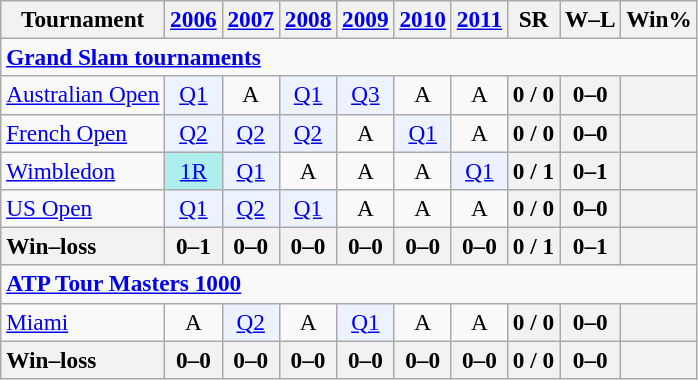<table class=wikitable style=text-align:center;font-size:97%>
<tr>
<th>Tournament</th>
<th><a href='#'>2006</a></th>
<th><a href='#'>2007</a></th>
<th><a href='#'>2008</a></th>
<th><a href='#'>2009</a></th>
<th><a href='#'>2010</a></th>
<th><a href='#'>2011</a></th>
<th>SR</th>
<th>W–L</th>
<th>Win%</th>
</tr>
<tr>
<td colspan=25 style=text-align:left><a href='#'><strong>Grand Slam tournaments</strong></a></td>
</tr>
<tr>
<td align=left><a href='#'>Australian Open</a></td>
<td bgcolor=ecf2ff><a href='#'>Q1</a></td>
<td>A</td>
<td bgcolor=ecf2ff><a href='#'>Q1</a></td>
<td bgcolor=ecf2ff><a href='#'>Q3</a></td>
<td>A</td>
<td>A</td>
<th>0 / 0</th>
<th>0–0</th>
<th></th>
</tr>
<tr>
<td align=left><a href='#'>French Open</a></td>
<td bgcolor=ecf2ff><a href='#'>Q2</a></td>
<td bgcolor=ecf2ff><a href='#'>Q2</a></td>
<td bgcolor=ecf2ff><a href='#'>Q2</a></td>
<td>A</td>
<td bgcolor=ecf2ff><a href='#'>Q1</a></td>
<td>A</td>
<th>0 / 0</th>
<th>0–0</th>
<th></th>
</tr>
<tr>
<td align=left><a href='#'>Wimbledon</a></td>
<td bgcolor=afeeee><a href='#'>1R</a></td>
<td bgcolor=ecf2ff><a href='#'>Q1</a></td>
<td>A</td>
<td>A</td>
<td>A</td>
<td bgcolor=ecf2ff><a href='#'>Q1</a></td>
<th>0 / 1</th>
<th>0–1</th>
<th></th>
</tr>
<tr>
<td align=left><a href='#'>US Open</a></td>
<td bgcolor=ecf2ff><a href='#'>Q1</a></td>
<td bgcolor=ecf2ff><a href='#'>Q2</a></td>
<td bgcolor=ecf2ff><a href='#'>Q1</a></td>
<td>A</td>
<td>A</td>
<td>A</td>
<th>0 / 0</th>
<th>0–0</th>
<th></th>
</tr>
<tr>
<th style=text-align:left><strong>Win–loss</strong></th>
<th>0–1</th>
<th>0–0</th>
<th>0–0</th>
<th>0–0</th>
<th>0–0</th>
<th>0–0</th>
<th>0 / 1</th>
<th>0–1</th>
<th></th>
</tr>
<tr>
<td colspan=25 style=text-align:left><strong><a href='#'>ATP Tour Masters 1000</a></strong></td>
</tr>
<tr>
<td align=left><a href='#'>Miami</a></td>
<td>A</td>
<td bgcolor=ecf2ff><a href='#'>Q2</a></td>
<td>A</td>
<td bgcolor=ecf2ff><a href='#'>Q1</a></td>
<td>A</td>
<td>A</td>
<th>0 / 0</th>
<th>0–0</th>
<th></th>
</tr>
<tr>
<th style=text-align:left><strong>Win–loss</strong></th>
<th>0–0</th>
<th>0–0</th>
<th>0–0</th>
<th>0–0</th>
<th>0–0</th>
<th>0–0</th>
<th>0 / 0</th>
<th>0–0</th>
<th></th>
</tr>
</table>
